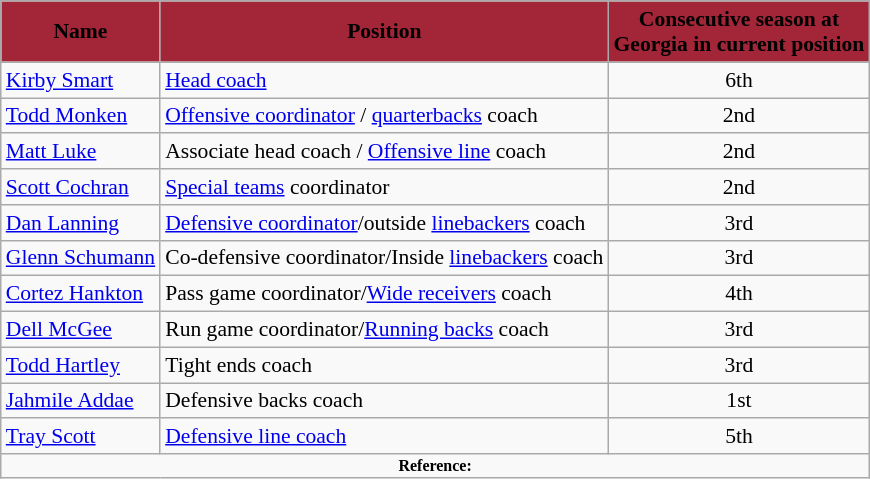<table class="wikitable" style="font-size:90%;">
<tr>
<th style="background:#A32638;"><span>Name</span></th>
<th style="background:#A32638;"><span>Position</span></th>
<th style="background:#A32638;"><span>Consecutive season at<br>Georgia in current position</span></th>
</tr>
<tr>
<td><a href='#'>Kirby Smart</a></td>
<td><a href='#'>Head coach</a></td>
<td align=center>6th</td>
</tr>
<tr>
<td><a href='#'>Todd Monken</a></td>
<td><a href='#'>Offensive coordinator</a> / <a href='#'>quarterbacks</a> coach</td>
<td align=center>2nd</td>
</tr>
<tr>
<td><a href='#'>Matt Luke</a></td>
<td>Associate head coach / <a href='#'>Offensive line</a> coach</td>
<td align=center>2nd</td>
</tr>
<tr>
<td><a href='#'>Scott Cochran</a></td>
<td><a href='#'>Special teams</a> coordinator</td>
<td align=center>2nd</td>
</tr>
<tr>
<td><a href='#'>Dan Lanning</a></td>
<td><a href='#'>Defensive coordinator</a>/outside <a href='#'>linebackers</a> coach</td>
<td align=center>3rd</td>
</tr>
<tr>
<td><a href='#'>Glenn Schumann</a></td>
<td>Co-defensive coordinator/Inside <a href='#'>linebackers</a> coach</td>
<td align=center>3rd</td>
</tr>
<tr>
<td><a href='#'>Cortez Hankton</a></td>
<td>Pass game coordinator/<a href='#'>Wide receivers</a> coach</td>
<td align=center>4th</td>
</tr>
<tr>
<td><a href='#'>Dell McGee</a></td>
<td>Run game coordinator/<a href='#'>Running backs</a> coach</td>
<td align=center>3rd</td>
</tr>
<tr>
<td><a href='#'>Todd Hartley</a></td>
<td>Tight ends coach</td>
<td align=center>3rd</td>
</tr>
<tr>
<td><a href='#'>Jahmile Addae</a></td>
<td>Defensive backs coach</td>
<td align=center>1st</td>
</tr>
<tr>
<td><a href='#'>Tray Scott</a></td>
<td><a href='#'>Defensive line coach</a></td>
<td align=center>5th</td>
</tr>
<tr>
<td colspan="4"  style="font-size:8pt; text-align:center;"><strong>Reference:</strong></td>
</tr>
</table>
